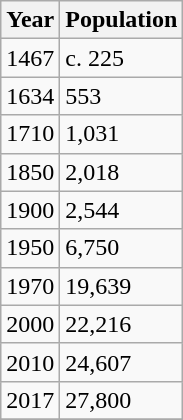<table class="wikitable">
<tr>
<th>Year</th>
<th>Population</th>
</tr>
<tr>
<td>1467</td>
<td>c. 225</td>
</tr>
<tr>
<td>1634</td>
<td>553</td>
</tr>
<tr>
<td>1710</td>
<td>1,031</td>
</tr>
<tr>
<td>1850</td>
<td>2,018</td>
</tr>
<tr>
<td>1900</td>
<td>2,544</td>
</tr>
<tr>
<td>1950</td>
<td>6,750</td>
</tr>
<tr>
<td>1970</td>
<td>19,639</td>
</tr>
<tr>
<td>2000</td>
<td>22,216</td>
</tr>
<tr>
<td>2010</td>
<td>24,607</td>
</tr>
<tr>
<td>2017</td>
<td>27,800</td>
</tr>
<tr>
</tr>
</table>
